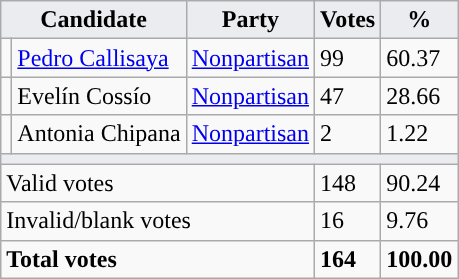<table class="wikitable sortable">
<tr>
<th style="background-color:#EAECF0;" colspan=2>Candidate</th>
<th style="background-color:#EAECF0;">Party</th>
<th style="background-color:#EAECF0;">Votes</th>
<th style="background-color:#EAECF0;">%</th>
</tr>
<tr>
<td style="background-color:"></td>
<td><a href='#'>Pedro Callisaya</a></td>
<td><a href='#'>Nonpartisan</a></td>
<td>99</td>
<td>60.37</td>
</tr>
<tr>
<td style="background-color:"></td>
<td>Evelín Cossío</td>
<td><a href='#'>Nonpartisan</a></td>
<td>47</td>
<td>28.66</td>
</tr>
<tr>
<td style="background-color:"></td>
<td>Antonia Chipana</td>
<td><a href='#'>Nonpartisan</a></td>
<td>2</td>
<td>1.22</td>
</tr>
<tr class="sortbottom">
<th style="background-color:#EAECF0;" colspan=5></th>
</tr>
<tr class="sortbottom">
<td colspan=3>Valid votes</td>
<td>148</td>
<td>90.24</td>
</tr>
<tr class="sortbottom">
<td colspan=3>Invalid/blank votes</td>
<td>16</td>
<td>9.76</td>
</tr>
<tr class="sortbottom">
<td colspan=3><strong>Total votes</strong></td>
<td><strong>164</strong></td>
<td><strong>100.00</strong></td>
</tr>
</table>
